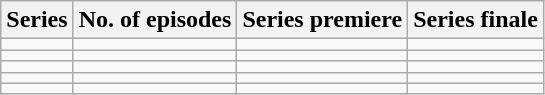<table class="wikitable plainrowheaders">
<tr>
<th>Series</th>
<th>No. of episodes</th>
<th>Series premiere</th>
<th>Series finale</th>
</tr>
<tr>
<td></td>
<td></td>
<td></td>
<td></td>
</tr>
<tr>
<td></td>
<td></td>
<td></td>
<td></td>
</tr>
<tr>
<td></td>
<td></td>
<td></td>
<td></td>
</tr>
<tr>
<td></td>
<td></td>
<td></td>
<td></td>
</tr>
<tr>
<td></td>
<td></td>
<td></td>
<td></td>
</tr>
</table>
